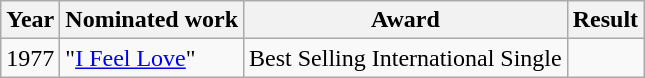<table class="wikitable">
<tr>
<th>Year</th>
<th>Nominated work</th>
<th>Award</th>
<th>Result</th>
</tr>
<tr>
<td rowspan="1">1977</td>
<td>"<a href='#'>I Feel Love</a>"</td>
<td>Best Selling International Single</td>
<td></td>
</tr>
</table>
